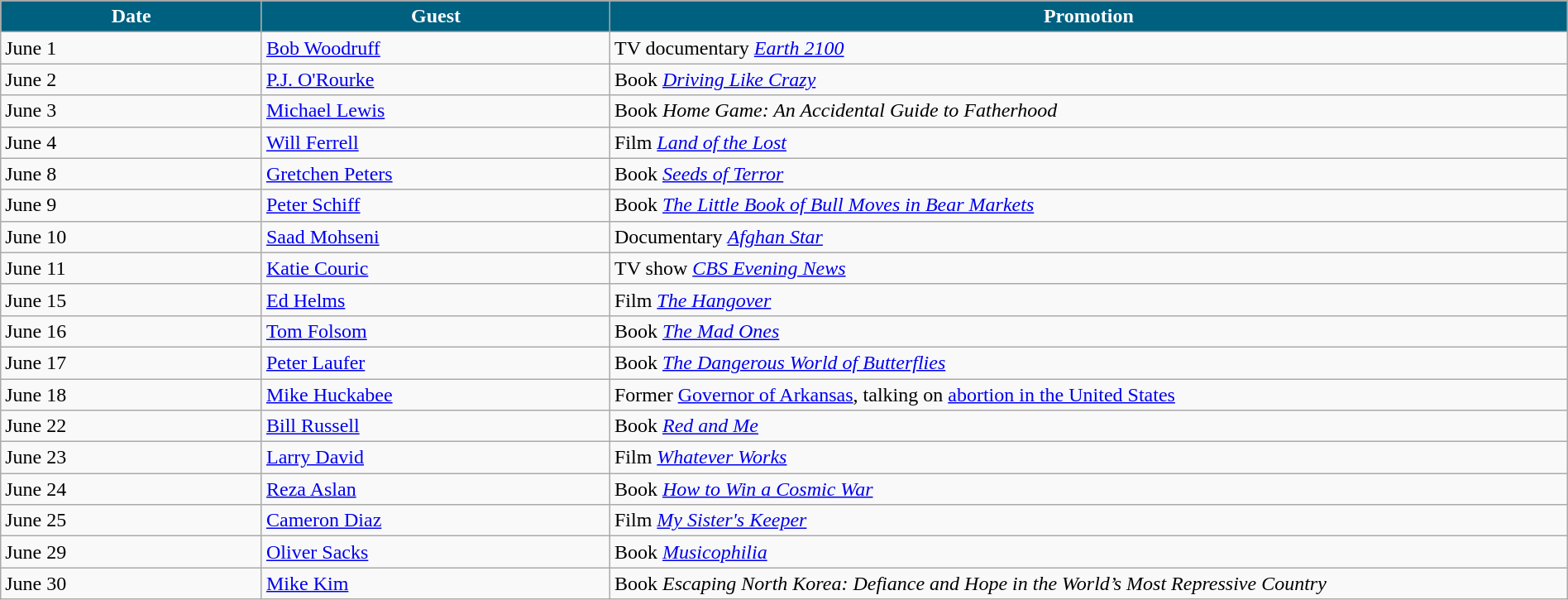<table class="wikitable" width="100%">
<tr bgcolor="#CCCCCC">
<th width="15%" style="background:#006080; color:#FFFFFF">Date</th>
<th width="20%" style="background:#006080; color:#FFFFFF">Guest</th>
<th width="55%" style="background:#006080; color:#FFFFFF">Promotion</th>
</tr>
<tr>
<td>June 1</td>
<td><a href='#'>Bob Woodruff</a></td>
<td>TV documentary <em><a href='#'>Earth 2100</a></em></td>
</tr>
<tr>
<td>June 2</td>
<td><a href='#'>P.J. O'Rourke</a></td>
<td>Book <em><a href='#'>Driving Like Crazy</a></em></td>
</tr>
<tr>
<td>June 3</td>
<td><a href='#'>Michael Lewis</a></td>
<td>Book <em>Home Game: An Accidental Guide to Fatherhood</em></td>
</tr>
<tr>
<td>June 4</td>
<td><a href='#'>Will Ferrell</a></td>
<td>Film <em><a href='#'>Land of the Lost</a></em></td>
</tr>
<tr>
<td>June 8</td>
<td><a href='#'>Gretchen Peters</a></td>
<td>Book <em><a href='#'>Seeds of Terror</a></em></td>
</tr>
<tr>
<td>June 9</td>
<td><a href='#'>Peter Schiff</a></td>
<td>Book <em><a href='#'>The Little Book of Bull Moves in Bear Markets</a></em></td>
</tr>
<tr>
<td>June 10</td>
<td><a href='#'>Saad Mohseni</a></td>
<td>Documentary <em><a href='#'>Afghan Star</a></em></td>
</tr>
<tr>
<td>June 11</td>
<td><a href='#'>Katie Couric</a></td>
<td>TV show <em><a href='#'>CBS Evening News</a></em></td>
</tr>
<tr>
<td>June 15</td>
<td><a href='#'>Ed Helms</a></td>
<td>Film <em><a href='#'>The Hangover</a></em></td>
</tr>
<tr>
<td>June 16</td>
<td><a href='#'>Tom Folsom</a></td>
<td>Book <em><a href='#'>The Mad Ones</a></em></td>
</tr>
<tr>
<td>June 17</td>
<td><a href='#'>Peter Laufer</a></td>
<td>Book <em><a href='#'>The Dangerous World of Butterflies</a></em></td>
</tr>
<tr>
<td>June 18</td>
<td><a href='#'>Mike Huckabee</a></td>
<td>Former <a href='#'>Governor of Arkansas</a>, talking on <a href='#'>abortion in the United States</a></td>
</tr>
<tr>
<td>June 22</td>
<td><a href='#'>Bill Russell</a></td>
<td>Book <em><a href='#'>Red and Me</a></em></td>
</tr>
<tr>
<td>June 23</td>
<td><a href='#'>Larry David</a></td>
<td>Film <em><a href='#'>Whatever Works</a></em></td>
</tr>
<tr>
<td>June 24</td>
<td><a href='#'>Reza Aslan</a></td>
<td>Book <em><a href='#'>How to Win a Cosmic War</a></em></td>
</tr>
<tr>
<td>June 25</td>
<td><a href='#'>Cameron Diaz</a></td>
<td>Film <em><a href='#'>My Sister's Keeper</a></em></td>
</tr>
<tr>
<td>June 29</td>
<td><a href='#'>Oliver Sacks</a></td>
<td>Book <em><a href='#'>Musicophilia</a></em></td>
</tr>
<tr>
<td>June 30</td>
<td><a href='#'>Mike Kim</a></td>
<td>Book <em>Escaping North Korea: Defiance and Hope in the World’s Most Repressive Country</em></td>
</tr>
</table>
